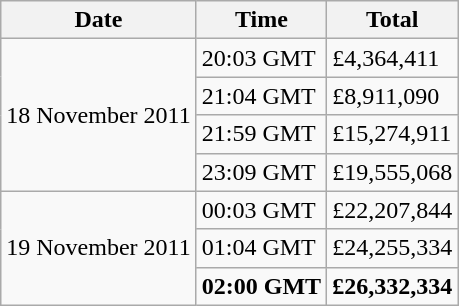<table class="wikitable">
<tr>
<th>Date</th>
<th>Time</th>
<th>Total</th>
</tr>
<tr>
<td rowspan="4">18 November 2011</td>
<td>20:03 GMT</td>
<td>£4,364,411</td>
</tr>
<tr>
<td>21:04 GMT</td>
<td>£8,911,090</td>
</tr>
<tr>
<td>21:59 GMT</td>
<td>£15,274,911</td>
</tr>
<tr>
<td>23:09 GMT</td>
<td>£19,555,068</td>
</tr>
<tr>
<td rowspan="3">19 November 2011</td>
<td>00:03 GMT</td>
<td>£22,207,844</td>
</tr>
<tr>
<td>01:04 GMT</td>
<td>£24,255,334</td>
</tr>
<tr>
<td><strong>02:00 GMT</strong></td>
<td><strong>£26,332,334</strong></td>
</tr>
</table>
